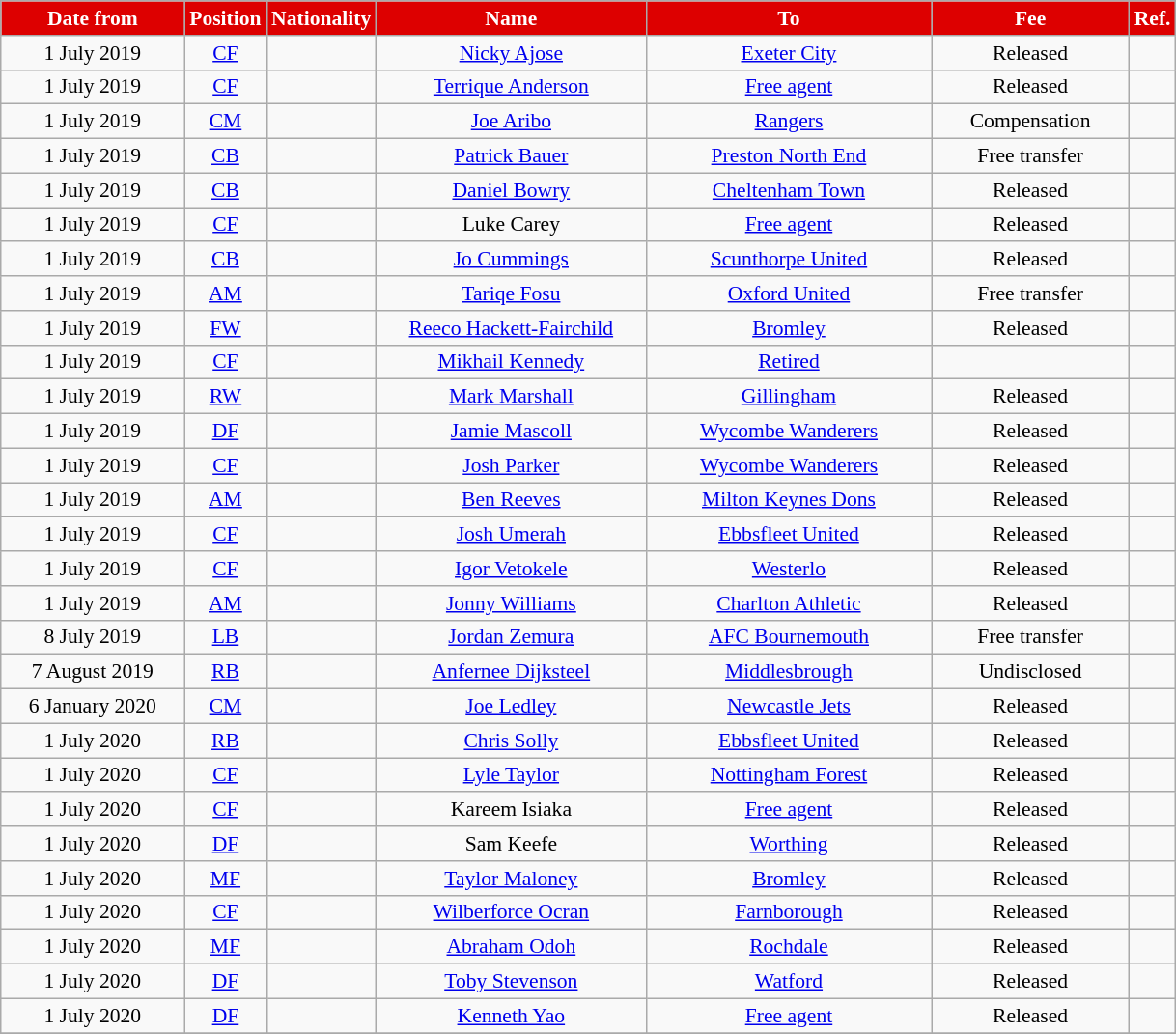<table class="wikitable"  style="text-align:center; font-size:90%; ">
<tr>
<th style="background:#DD0000; color:white; width:120px;">Date from</th>
<th style="background:#DD0000; color:white; width:50px;">Position</th>
<th style="background:#DD0000; color:white; width:50px;">Nationality</th>
<th style="background:#DD0000; color:white; width:180px;">Name</th>
<th style="background:#DD0000; color:white; width:190px;">To</th>
<th style="background:#DD0000; color:white; width:130px;">Fee</th>
<th style="background:#DD0000; color:white; width:25px;">Ref.</th>
</tr>
<tr>
<td>1 July 2019</td>
<td><a href='#'>CF</a></td>
<td></td>
<td><a href='#'>Nicky Ajose</a></td>
<td> <a href='#'>Exeter City</a></td>
<td>Released</td>
<td></td>
</tr>
<tr>
<td>1 July 2019</td>
<td><a href='#'>CF</a></td>
<td></td>
<td><a href='#'>Terrique Anderson</a></td>
<td> <a href='#'>Free agent</a></td>
<td>Released</td>
<td></td>
</tr>
<tr>
<td>1 July 2019</td>
<td><a href='#'>CM</a></td>
<td></td>
<td><a href='#'>Joe Aribo</a></td>
<td> <a href='#'>Rangers</a></td>
<td>Compensation</td>
<td></td>
</tr>
<tr>
<td>1 July 2019</td>
<td><a href='#'>CB</a></td>
<td></td>
<td><a href='#'>Patrick Bauer</a></td>
<td> <a href='#'>Preston North End</a></td>
<td>Free transfer</td>
<td></td>
</tr>
<tr>
<td>1 July 2019</td>
<td><a href='#'>CB</a></td>
<td></td>
<td><a href='#'>Daniel Bowry</a></td>
<td> <a href='#'>Cheltenham Town</a></td>
<td>Released</td>
<td></td>
</tr>
<tr>
<td>1 July 2019</td>
<td><a href='#'>CF</a></td>
<td></td>
<td>Luke Carey</td>
<td> <a href='#'>Free agent</a></td>
<td>Released</td>
<td></td>
</tr>
<tr>
<td>1 July 2019</td>
<td><a href='#'>CB</a></td>
<td></td>
<td><a href='#'>Jo Cummings</a></td>
<td> <a href='#'>Scunthorpe United</a></td>
<td>Released</td>
<td></td>
</tr>
<tr>
<td>1 July 2019</td>
<td><a href='#'>AM</a></td>
<td></td>
<td><a href='#'>Tariqe Fosu</a></td>
<td> <a href='#'>Oxford United</a></td>
<td>Free transfer</td>
<td></td>
</tr>
<tr>
<td>1 July 2019</td>
<td><a href='#'>FW</a></td>
<td></td>
<td><a href='#'>Reeco Hackett-Fairchild</a></td>
<td> <a href='#'>Bromley</a></td>
<td>Released</td>
<td></td>
</tr>
<tr>
<td>1 July 2019</td>
<td><a href='#'>CF</a></td>
<td></td>
<td><a href='#'>Mikhail Kennedy</a></td>
<td> <a href='#'>Retired</a></td>
<td></td>
<td></td>
</tr>
<tr>
<td>1 July 2019</td>
<td><a href='#'>RW</a></td>
<td></td>
<td><a href='#'>Mark Marshall</a></td>
<td> <a href='#'>Gillingham</a></td>
<td>Released</td>
<td></td>
</tr>
<tr>
<td>1 July 2019</td>
<td><a href='#'>DF</a></td>
<td></td>
<td><a href='#'>Jamie Mascoll</a></td>
<td> <a href='#'>Wycombe Wanderers</a></td>
<td>Released</td>
<td></td>
</tr>
<tr>
<td>1 July 2019</td>
<td><a href='#'>CF</a></td>
<td></td>
<td><a href='#'>Josh Parker</a></td>
<td> <a href='#'>Wycombe Wanderers</a></td>
<td>Released</td>
<td></td>
</tr>
<tr>
<td>1 July 2019</td>
<td><a href='#'>AM</a></td>
<td></td>
<td><a href='#'>Ben Reeves</a></td>
<td> <a href='#'>Milton Keynes Dons</a></td>
<td>Released</td>
<td></td>
</tr>
<tr>
<td>1 July 2019</td>
<td><a href='#'>CF</a></td>
<td></td>
<td><a href='#'>Josh Umerah</a></td>
<td> <a href='#'>Ebbsfleet United</a></td>
<td>Released</td>
<td></td>
</tr>
<tr>
<td>1 July 2019</td>
<td><a href='#'>CF</a></td>
<td></td>
<td><a href='#'>Igor Vetokele</a></td>
<td> <a href='#'>Westerlo</a></td>
<td>Released</td>
<td></td>
</tr>
<tr>
<td>1 July 2019</td>
<td><a href='#'>AM</a></td>
<td></td>
<td><a href='#'>Jonny Williams</a></td>
<td> <a href='#'>Charlton Athletic</a></td>
<td>Released</td>
<td></td>
</tr>
<tr>
<td>8 July 2019</td>
<td><a href='#'>LB</a></td>
<td></td>
<td><a href='#'>Jordan Zemura</a></td>
<td> <a href='#'>AFC Bournemouth</a></td>
<td>Free transfer</td>
<td></td>
</tr>
<tr>
<td>7 August 2019</td>
<td><a href='#'>RB</a></td>
<td></td>
<td><a href='#'>Anfernee Dijksteel</a></td>
<td> <a href='#'>Middlesbrough</a></td>
<td>Undisclosed</td>
<td></td>
</tr>
<tr>
<td>6 January 2020</td>
<td><a href='#'>CM</a></td>
<td></td>
<td><a href='#'>Joe Ledley</a></td>
<td> <a href='#'>Newcastle Jets</a></td>
<td>Released</td>
<td></td>
</tr>
<tr>
<td>1 July 2020</td>
<td><a href='#'>RB</a></td>
<td></td>
<td><a href='#'>Chris Solly</a></td>
<td> <a href='#'>Ebbsfleet United</a></td>
<td>Released</td>
<td></td>
</tr>
<tr>
<td>1 July 2020</td>
<td><a href='#'>CF</a></td>
<td></td>
<td><a href='#'>Lyle Taylor</a></td>
<td> <a href='#'>Nottingham Forest</a></td>
<td>Released</td>
<td></td>
</tr>
<tr>
<td>1 July 2020</td>
<td><a href='#'>CF</a></td>
<td></td>
<td>Kareem Isiaka</td>
<td> <a href='#'>Free agent</a></td>
<td>Released</td>
<td></td>
</tr>
<tr>
<td>1 July 2020</td>
<td><a href='#'>DF</a></td>
<td></td>
<td>Sam Keefe</td>
<td> <a href='#'>Worthing</a></td>
<td>Released</td>
<td></td>
</tr>
<tr>
<td>1 July 2020</td>
<td><a href='#'>MF</a></td>
<td></td>
<td><a href='#'>Taylor Maloney</a></td>
<td> <a href='#'>Bromley</a></td>
<td>Released</td>
<td></td>
</tr>
<tr>
<td>1 July 2020</td>
<td><a href='#'>CF</a></td>
<td></td>
<td><a href='#'>Wilberforce Ocran</a></td>
<td> <a href='#'>Farnborough</a></td>
<td>Released</td>
<td></td>
</tr>
<tr>
<td>1 July 2020</td>
<td><a href='#'>MF</a></td>
<td></td>
<td><a href='#'>Abraham Odoh</a></td>
<td> <a href='#'>Rochdale</a></td>
<td>Released</td>
<td></td>
</tr>
<tr>
<td>1 July 2020</td>
<td><a href='#'>DF</a></td>
<td></td>
<td><a href='#'>Toby Stevenson</a></td>
<td> <a href='#'>Watford</a></td>
<td>Released</td>
<td></td>
</tr>
<tr>
<td>1 July 2020</td>
<td><a href='#'>DF</a></td>
<td></td>
<td><a href='#'>Kenneth Yao</a></td>
<td> <a href='#'>Free agent</a></td>
<td>Released</td>
<td></td>
</tr>
<tr>
</tr>
</table>
